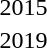<table>
<tr>
<td rowspan=2>2015<br></td>
<td rowspan=2></td>
<td rowspan=2></td>
<td></td>
</tr>
<tr>
<td></td>
</tr>
<tr>
<td rowspan=2>2019<br></td>
<td rowspan=2></td>
<td rowspan=2></td>
<td></td>
</tr>
<tr>
<td></td>
</tr>
</table>
